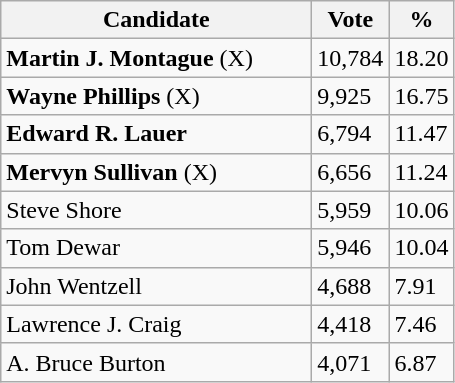<table class="wikitable">
<tr>
<th bgcolor="#DDDDFF" width="200px">Candidate</th>
<th bgcolor="#DDDDFF">Vote</th>
<th bgcolor="#DDDDFF">%</th>
</tr>
<tr>
<td><strong>Martin J. Montague</strong> (X)</td>
<td>10,784</td>
<td>18.20</td>
</tr>
<tr>
<td><strong>Wayne Phillips</strong> (X)</td>
<td>9,925</td>
<td>16.75</td>
</tr>
<tr>
<td><strong>Edward R. Lauer</strong></td>
<td>6,794</td>
<td>11.47</td>
</tr>
<tr>
<td><strong>Mervyn Sullivan</strong> (X)</td>
<td>6,656</td>
<td>11.24</td>
</tr>
<tr>
<td>Steve Shore</td>
<td>5,959</td>
<td>10.06</td>
</tr>
<tr>
<td>Tom Dewar</td>
<td>5,946</td>
<td>10.04</td>
</tr>
<tr>
<td>John Wentzell</td>
<td>4,688</td>
<td>7.91</td>
</tr>
<tr>
<td>Lawrence J. Craig</td>
<td>4,418</td>
<td>7.46</td>
</tr>
<tr>
<td>A. Bruce Burton</td>
<td>4,071</td>
<td>6.87</td>
</tr>
</table>
